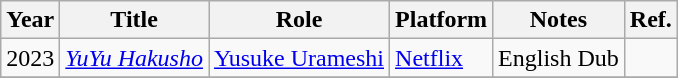<table class="wikitable">
<tr>
<th>Year</th>
<th>Title</th>
<th>Role</th>
<th>Platform</th>
<th>Notes</th>
<th>Ref.</th>
</tr>
<tr>
<td>2023</td>
<td><em><a href='#'>YuYu Hakusho</a></em></td>
<td><a href='#'>Yusuke Urameshi</a></td>
<td><a href='#'>Netflix</a></td>
<td>English Dub</td>
<td></td>
</tr>
<tr>
</tr>
</table>
